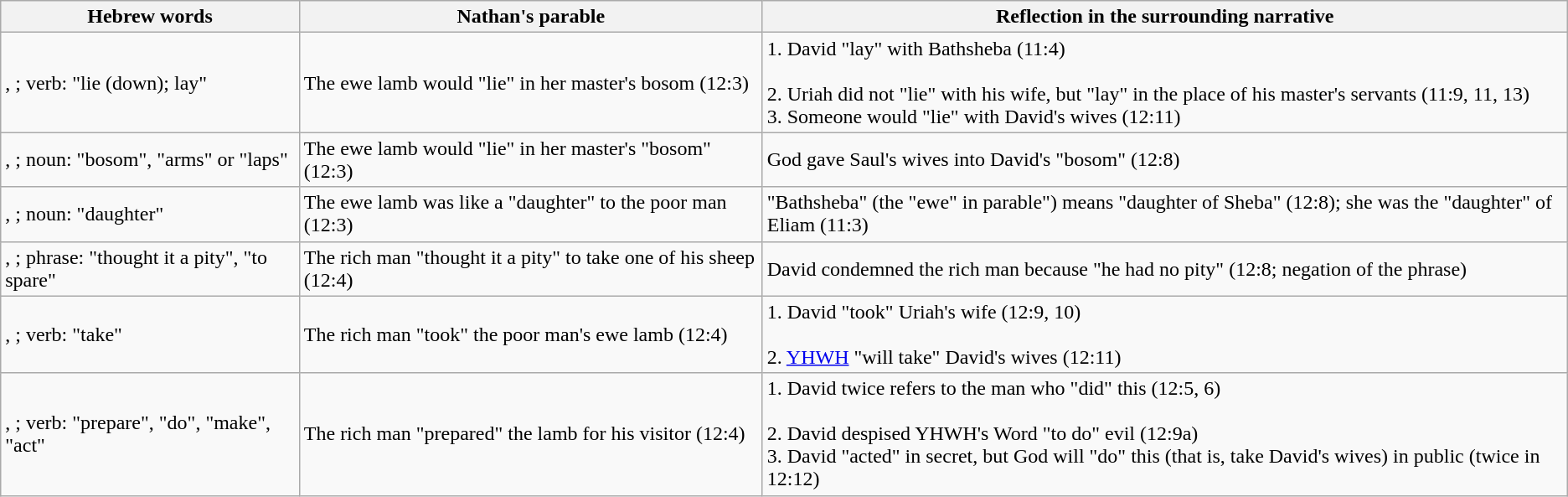<table class=wikitable>
<tr>
<th>Hebrew words</th>
<th>Nathan's parable</th>
<th>Reflection in the surrounding narrative</th>
</tr>
<tr>
<td>, <em></em>; verb:  "lie (down); lay"</td>
<td>The ewe lamb would "lie" in her master's bosom (12:3)</td>
<td>1. David "lay" with Bathsheba (11:4)<br><br>2. Uriah did not "lie" with his wife, but "lay" in the place of his master's servants (11:9, 11, 13)<br>
3. Someone would "lie" with David's wives (12:11)</td>
</tr>
<tr>
<td>, <em></em>; noun: "bosom", "arms" or "laps"</td>
<td>The ewe lamb would "lie" in her master's "bosom" (12:3)</td>
<td>God gave Saul's wives into David's "bosom" (12:8)</td>
</tr>
<tr>
<td>, <em></em>; noun: "daughter"</td>
<td>The ewe lamb was like a "daughter" to the poor man (12:3)</td>
<td>"Bathsheba" (the "ewe" in parable") means "daughter of Sheba" (12:8); she was the "daughter" of Eliam (11:3)</td>
</tr>
<tr>
<td>, <em></em>; phrase: "thought it a pity", "to spare"</td>
<td>The rich man "thought it a pity" to take one of his sheep (12:4)</td>
<td>David condemned the rich man because "he had no pity" (12:8; negation of the phrase)</td>
</tr>
<tr>
<td>, <em></em>; verb: "take"</td>
<td>The rich man "took" the poor man's ewe lamb (12:4)</td>
<td>1. David "took" Uriah's wife (12:9, 10)<br><br>2. <a href='#'>YHWH</a> "will take" David's wives (12:11)</td>
</tr>
<tr>
<td>, <em></em>; verb: "prepare", "do", "make", "act"</td>
<td>The rich man "prepared" the lamb for his visitor (12:4)</td>
<td>1. David twice refers to the man who "did" this (12:5, 6)<br><br>2. David despised YHWH's Word "to do" evil (12:9a)<br>
3. David "acted" in secret, but God will "do" this (that is, take David's wives) in public (twice in 12:12)</td>
</tr>
</table>
